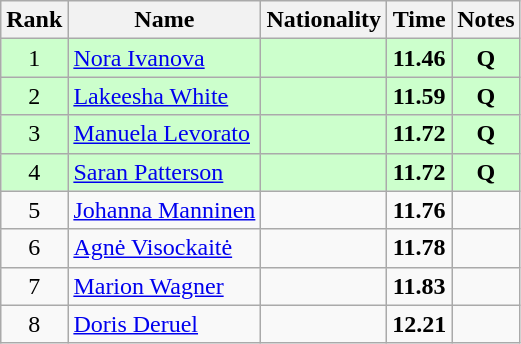<table class="wikitable sortable" style="text-align:center">
<tr>
<th>Rank</th>
<th>Name</th>
<th>Nationality</th>
<th>Time</th>
<th>Notes</th>
</tr>
<tr bgcolor=ccffcc>
<td>1</td>
<td align=left><a href='#'>Nora Ivanova</a></td>
<td align=left></td>
<td><strong>11.46</strong></td>
<td><strong>Q</strong></td>
</tr>
<tr bgcolor=ccffcc>
<td>2</td>
<td align=left><a href='#'>Lakeesha White</a></td>
<td align=left></td>
<td><strong>11.59</strong></td>
<td><strong>Q</strong></td>
</tr>
<tr bgcolor=ccffcc>
<td>3</td>
<td align=left><a href='#'>Manuela Levorato</a></td>
<td align=left></td>
<td><strong>11.72</strong></td>
<td><strong>Q</strong></td>
</tr>
<tr bgcolor=ccffcc>
<td>4</td>
<td align=left><a href='#'>Saran Patterson</a></td>
<td align=left></td>
<td><strong>11.72</strong></td>
<td><strong>Q</strong></td>
</tr>
<tr>
<td>5</td>
<td align=left><a href='#'>Johanna Manninen</a></td>
<td align=left></td>
<td><strong>11.76</strong></td>
<td></td>
</tr>
<tr>
<td>6</td>
<td align=left><a href='#'>Agnė Visockaitė</a></td>
<td align=left></td>
<td><strong>11.78</strong></td>
<td></td>
</tr>
<tr>
<td>7</td>
<td align=left><a href='#'>Marion Wagner</a></td>
<td align=left></td>
<td><strong>11.83</strong></td>
<td></td>
</tr>
<tr>
<td>8</td>
<td align=left><a href='#'>Doris Deruel</a></td>
<td align=left></td>
<td><strong>12.21</strong></td>
<td></td>
</tr>
</table>
